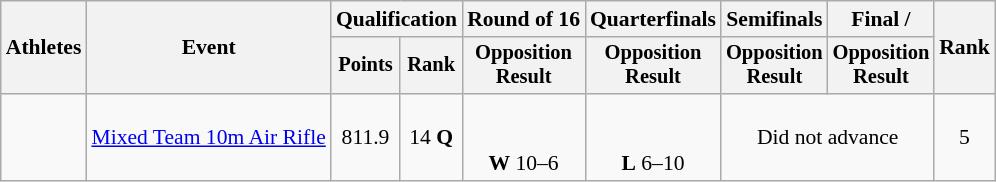<table class="wikitable" style="font-size:90%;">
<tr>
<th rowspan=2>Athletes</th>
<th rowspan=2>Event</th>
<th colspan=2>Qualification</th>
<th>Round of 16</th>
<th>Quarterfinals</th>
<th>Semifinals</th>
<th>Final / </th>
<th rowspan=2>Rank</th>
</tr>
<tr style="font-size:95%">
<th>Points</th>
<th>Rank</th>
<th>Opposition<br>Result</th>
<th>Opposition<br>Result</th>
<th>Opposition<br>Result</th>
<th>Opposition<br>Result</th>
</tr>
<tr align=center>
<td align=left><br></td>
<td align=left><a href='#'>Mixed Team 10m Air Rifle</a></td>
<td>811.9</td>
<td>14 <strong>Q</strong></td>
<td><br><br><strong>W</strong> 10–6</td>
<td><br><br><strong>L</strong> 6–10</td>
<td colspan=2>Did not advance</td>
<td>5</td>
</tr>
</table>
